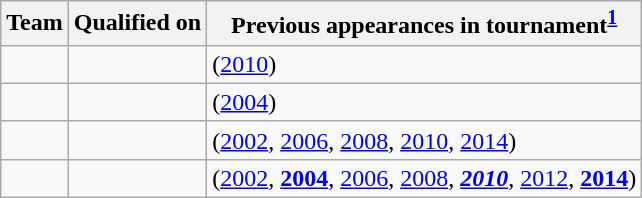<table class="wikitable sortable" style="text-align: left;">
<tr>
<th>Team</th>
<th>Qualified on</th>
<th>Previous appearances in tournament<sup><a href='#'>1</a></sup></th>
</tr>
<tr>
<td></td>
<td></td>
<td> (<a href='#'>2010</a>)</td>
</tr>
<tr>
<td></td>
<td></td>
<td> (<a href='#'>2004</a>)</td>
</tr>
<tr>
<td></td>
<td></td>
<td> (<a href='#'>2002</a>, <a href='#'>2006</a>, <a href='#'>2008</a>, <a href='#'>2010</a>, <a href='#'>2014</a>)</td>
</tr>
<tr>
<td></td>
<td></td>
<td> (<a href='#'>2002</a>, <strong><a href='#'>2004</a></strong>, <a href='#'>2006</a>, <a href='#'>2008</a>, <strong><em><a href='#'>2010</a></em></strong>, <a href='#'>2012</a>, <strong><a href='#'>2014</a></strong>)</td>
</tr>
</table>
